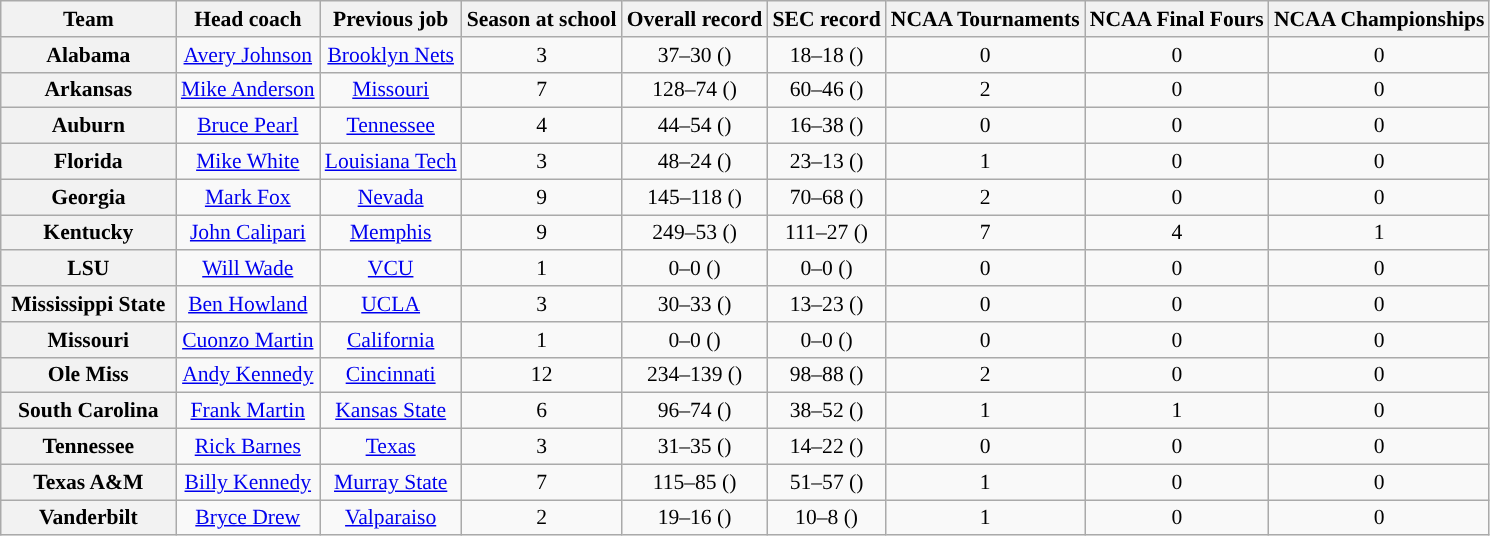<table class="wikitable sortable" style="text-align: center;font-size:90%;">
<tr>
<th width="110">Team</th>
<th>Head coach</th>
<th>Previous job</th>
<th>Season at school</th>
<th>Overall record</th>
<th>SEC record</th>
<th>NCAA Tournaments</th>
<th>NCAA Final Fours</th>
<th>NCAA Championships</th>
</tr>
<tr>
<th>Alabama</th>
<td><a href='#'>Avery Johnson</a></td>
<td><a href='#'>Brooklyn Nets</a></td>
<td>3</td>
<td>37–30 ()</td>
<td>18–18 ()</td>
<td>0</td>
<td>0</td>
<td>0</td>
</tr>
<tr>
<th>Arkansas</th>
<td><a href='#'>Mike Anderson</a></td>
<td><a href='#'>Missouri</a></td>
<td>7</td>
<td>128–74 ()</td>
<td>60–46 ()</td>
<td>2</td>
<td>0</td>
<td>0</td>
</tr>
<tr>
<th>Auburn</th>
<td><a href='#'>Bruce Pearl</a></td>
<td><a href='#'>Tennessee</a></td>
<td>4</td>
<td>44–54 ()</td>
<td>16–38 ()</td>
<td>0</td>
<td>0</td>
<td>0</td>
</tr>
<tr>
<th>Florida</th>
<td><a href='#'>Mike White</a></td>
<td><a href='#'>Louisiana Tech</a></td>
<td>3</td>
<td>48–24 ()</td>
<td>23–13 ()</td>
<td>1</td>
<td>0</td>
<td>0</td>
</tr>
<tr>
<th>Georgia</th>
<td><a href='#'>Mark Fox</a></td>
<td><a href='#'>Nevada</a></td>
<td>9</td>
<td>145–118 ()</td>
<td>70–68 ()</td>
<td>2</td>
<td>0</td>
<td>0</td>
</tr>
<tr>
<th>Kentucky</th>
<td><a href='#'>John Calipari</a></td>
<td><a href='#'>Memphis</a></td>
<td>9</td>
<td>249–53 ()</td>
<td>111–27 ()</td>
<td>7</td>
<td>4</td>
<td>1</td>
</tr>
<tr>
<th>LSU</th>
<td><a href='#'>Will Wade</a></td>
<td><a href='#'>VCU</a></td>
<td>1</td>
<td>0–0 ()</td>
<td>0–0 ()</td>
<td>0</td>
<td>0</td>
<td>0</td>
</tr>
<tr>
<th>Mississippi State</th>
<td><a href='#'>Ben Howland</a></td>
<td><a href='#'>UCLA</a></td>
<td>3</td>
<td>30–33 ()</td>
<td>13–23 ()</td>
<td>0</td>
<td>0</td>
<td>0</td>
</tr>
<tr>
<th>Missouri</th>
<td><a href='#'>Cuonzo Martin</a></td>
<td><a href='#'>California</a></td>
<td>1</td>
<td>0–0 ()</td>
<td>0–0 ()</td>
<td>0</td>
<td>0</td>
<td>0</td>
</tr>
<tr>
<th>Ole Miss</th>
<td><a href='#'>Andy Kennedy</a></td>
<td><a href='#'>Cincinnati</a></td>
<td>12</td>
<td>234–139 ()</td>
<td>98–88 ()</td>
<td>2</td>
<td>0</td>
<td>0</td>
</tr>
<tr>
<th>South Carolina</th>
<td><a href='#'>Frank Martin</a></td>
<td><a href='#'>Kansas State</a></td>
<td>6</td>
<td>96–74 ()</td>
<td>38–52 ()</td>
<td>1</td>
<td>1</td>
<td>0</td>
</tr>
<tr>
<th>Tennessee</th>
<td><a href='#'>Rick Barnes</a></td>
<td><a href='#'>Texas</a></td>
<td>3</td>
<td>31–35 ()</td>
<td>14–22 ()</td>
<td>0</td>
<td>0</td>
<td>0</td>
</tr>
<tr>
<th>Texas A&M</th>
<td><a href='#'>Billy Kennedy</a></td>
<td><a href='#'>Murray State</a></td>
<td>7</td>
<td>115–85 ()</td>
<td>51–57 ()</td>
<td>1</td>
<td>0</td>
<td>0</td>
</tr>
<tr>
<th>Vanderbilt</th>
<td><a href='#'>Bryce Drew</a></td>
<td><a href='#'>Valparaiso</a></td>
<td>2</td>
<td>19–16 ()</td>
<td>10–8 ()</td>
<td>1</td>
<td>0</td>
<td>0</td>
</tr>
</table>
